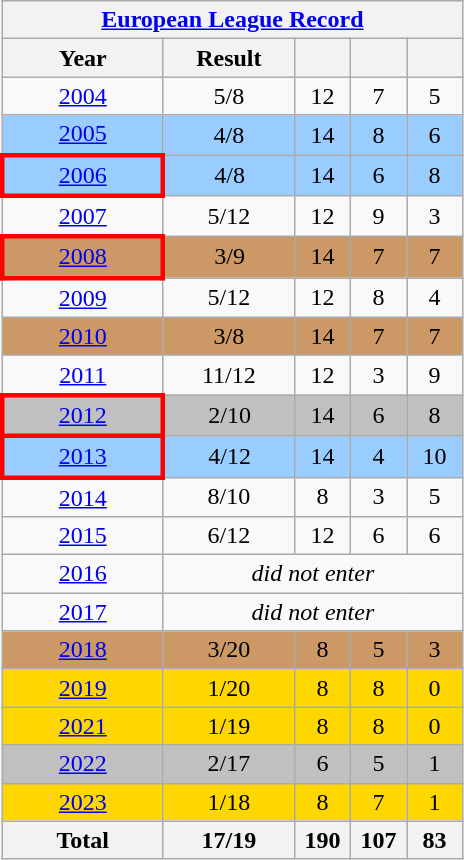<table class="wikitable" style="text-align:center">
<tr>
<th colspan=9><a href='#'>European League Record</a></th>
</tr>
<tr>
<th width=100>Year</th>
<th width=80>Result</th>
<th width=30></th>
<th width=30></th>
<th width=30></th>
</tr>
<tr>
<td> <a href='#'>2004</a></td>
<td>5/8</td>
<td>12</td>
<td>7</td>
<td>5</td>
</tr>
<tr bgcolor=#9acdff>
<td> <a href='#'>2005</a></td>
<td>4/8</td>
<td>14</td>
<td>8</td>
<td>6</td>
</tr>
<tr bgcolor=#9acdff>
<td style="border:3px solid red"> <a href='#'>2006</a></td>
<td>4/8</td>
<td>14</td>
<td>6</td>
<td>8</td>
</tr>
<tr>
<td> <a href='#'>2007</a></td>
<td>5/12</td>
<td>12</td>
<td>9</td>
<td>3</td>
</tr>
<tr bgcolor=#cc9966>
<td style="border:3px solid red"> <a href='#'>2008</a></td>
<td>3/9</td>
<td>14</td>
<td>7</td>
<td>7</td>
</tr>
<tr>
<td> <a href='#'>2009</a></td>
<td>5/12</td>
<td>12</td>
<td>8</td>
<td>4</td>
</tr>
<tr bgcolor=#cc9966>
<td> <a href='#'>2010</a></td>
<td>3/8</td>
<td>14</td>
<td>7</td>
<td>7</td>
</tr>
<tr>
<td> <a href='#'>2011</a></td>
<td>11/12</td>
<td>12</td>
<td>3</td>
<td>9</td>
</tr>
<tr bgcolor=silver>
<td style="border:3px solid red"> <a href='#'>2012</a></td>
<td>2/10</td>
<td>14</td>
<td>6</td>
<td>8</td>
</tr>
<tr bgcolor=#9acdff>
<td style="border:3px solid red"> <a href='#'>2013</a></td>
<td>4/12</td>
<td>14</td>
<td>4</td>
<td>10</td>
</tr>
<tr>
<td> <a href='#'>2014</a></td>
<td>8/10</td>
<td>8</td>
<td>3</td>
<td>5</td>
</tr>
<tr>
<td> <a href='#'>2015</a></td>
<td>6/12</td>
<td>12</td>
<td>6</td>
<td>6</td>
</tr>
<tr>
<td> <a href='#'>2016</a></td>
<td colspan=4><em>did not enter</em></td>
</tr>
<tr>
<td> <a href='#'>2017</a></td>
<td colspan=4><em>did not enter</em></td>
</tr>
<tr bgcolor=#cc9966>
<td> <a href='#'>2018</a></td>
<td>3/20</td>
<td>8</td>
<td>5</td>
<td>3</td>
</tr>
<tr bgcolor=gold>
<td> <a href='#'>2019</a></td>
<td>1/20</td>
<td>8</td>
<td>8</td>
<td>0</td>
</tr>
<tr bgcolor=gold>
<td> <a href='#'>2021</a></td>
<td>1/19</td>
<td>8</td>
<td>8</td>
<td>0</td>
</tr>
<tr bgcolor=silver>
<td> <a href='#'>2022</a></td>
<td>2/17</td>
<td>6</td>
<td>5</td>
<td>1</td>
</tr>
<tr bgcolor=gold>
<td> <a href='#'>2023</a></td>
<td>1/18</td>
<td>8</td>
<td>7</td>
<td>1</td>
</tr>
<tr>
<th>Total</th>
<th>17/19</th>
<th>190</th>
<th>107</th>
<th>83</th>
</tr>
</table>
